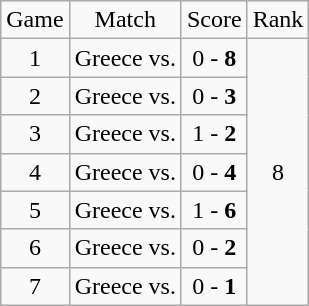<table class="wikitable">
<tr>
<td style="text-align:center;">Game</td>
<td style="text-align:center;">Match</td>
<td style="text-align:center;">Score</td>
<td style="text-align:center;">Rank</td>
</tr>
<tr>
<td style="text-align:center;">1</td>
<td>Greece vs. <strong></strong></td>
<td style="text-align:center;">0 - <strong>8</strong></td>
<td rowspan="7" style="text-align:center;">8</td>
</tr>
<tr>
<td style="text-align:center;">2</td>
<td>Greece vs. <strong></strong></td>
<td style="text-align:center;">0 - <strong>3</strong></td>
</tr>
<tr>
<td style="text-align:center;">3</td>
<td>Greece vs. <strong></strong></td>
<td style="text-align:center;">1 - <strong>2</strong></td>
</tr>
<tr>
<td style="text-align:center;">4</td>
<td>Greece vs. <strong></strong></td>
<td style="text-align:center;">0 - <strong>4</strong></td>
</tr>
<tr>
<td style="text-align:center;">5</td>
<td>Greece vs. <strong></strong></td>
<td style="text-align:center;">1 - <strong>6</strong></td>
</tr>
<tr>
<td style="text-align:center;">6</td>
<td>Greece vs. <strong></strong></td>
<td style="text-align:center;">0 - <strong>2</strong></td>
</tr>
<tr>
<td style="text-align:center;">7</td>
<td>Greece vs. <strong></strong></td>
<td style="text-align:center;">0 - <strong>1</strong></td>
</tr>
</table>
